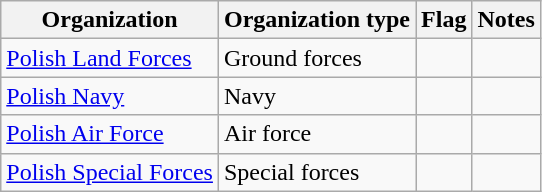<table class="wikitable">
<tr>
<th>Organization</th>
<th>Organization type</th>
<th>Flag</th>
<th>Notes</th>
</tr>
<tr>
<td><a href='#'>Polish Land Forces</a></td>
<td>Ground forces</td>
<td></td>
<td></td>
</tr>
<tr>
<td><a href='#'>Polish Navy</a></td>
<td>Navy</td>
<td></td>
<td></td>
</tr>
<tr>
<td><a href='#'>Polish Air Force</a></td>
<td>Air force</td>
<td></td>
<td></td>
</tr>
<tr>
<td><a href='#'>Polish Special Forces</a></td>
<td>Special forces</td>
<td></td>
<td></td>
</tr>
</table>
